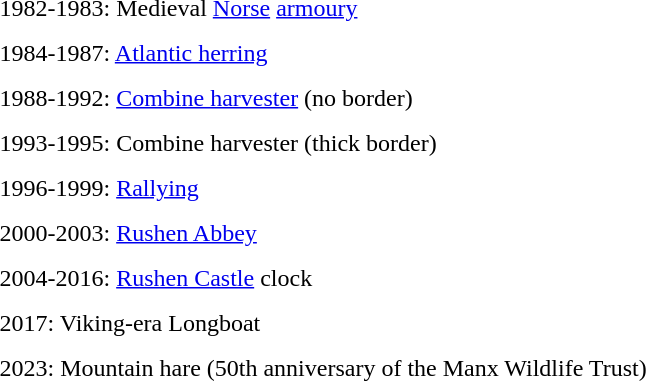<table cellspacing="10px">
<tr valign="top">
<td>1982-1983: Medieval <a href='#'>Norse</a> <a href='#'>armoury</a><br></td>
</tr>
<tr valign="top">
<td>1984-1987: <a href='#'>Atlantic herring</a><br></td>
</tr>
<tr valign="top">
<td>1988-1992: <a href='#'>Combine harvester</a> (no border)<br></td>
</tr>
<tr valign="top">
<td>1993-1995: Combine harvester (thick border)<br></td>
</tr>
<tr valign="top">
<td>1996-1999: <a href='#'>Rallying</a><br></td>
</tr>
<tr valign="top">
<td>2000-2003: <a href='#'>Rushen Abbey</a><br></td>
</tr>
<tr valign="top">
<td>2004-2016: <a href='#'>Rushen Castle</a> clock<br></td>
</tr>
<tr valign="top">
<td>2017: Viking-era Longboat</td>
</tr>
<tr valign="top">
<td>2023: Mountain hare (50th anniversary of the Manx Wildlife Trust)</td>
</tr>
</table>
